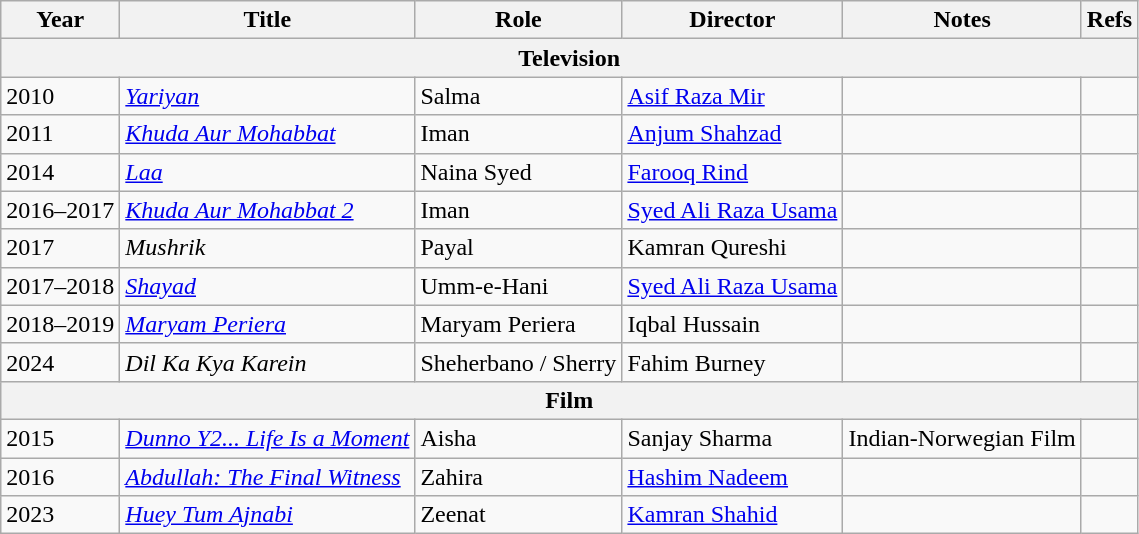<table class="wikitable">
<tr>
<th>Year</th>
<th>Title</th>
<th>Role</th>
<th>Director</th>
<th>Notes</th>
<th>Refs</th>
</tr>
<tr>
<th colspan="6" style="background:#">Television</th>
</tr>
<tr>
<td>2010</td>
<td><em><a href='#'>Yariyan</a></em></td>
<td>Salma</td>
<td><a href='#'>Asif Raza Mir</a></td>
<td></td>
<td></td>
</tr>
<tr>
<td>2011</td>
<td><em><a href='#'>Khuda Aur Mohabbat</a></em></td>
<td>Iman</td>
<td><a href='#'>Anjum Shahzad</a></td>
<td></td>
<td></td>
</tr>
<tr>
<td>2014</td>
<td><em><a href='#'>Laa</a></em></td>
<td>Naina Syed</td>
<td><a href='#'>Farooq Rind</a></td>
<td></td>
<td></td>
</tr>
<tr>
<td>2016–2017</td>
<td><em><a href='#'>Khuda Aur Mohabbat 2</a></em></td>
<td>Iman</td>
<td><a href='#'>Syed Ali Raza Usama</a></td>
<td></td>
<td></td>
</tr>
<tr>
<td>2017</td>
<td><em>Mushrik</em></td>
<td>Payal</td>
<td>Kamran Qureshi</td>
<td></td>
<td></td>
</tr>
<tr>
<td>2017–2018</td>
<td><em><a href='#'>Shayad</a></em></td>
<td>Umm-e-Hani</td>
<td><a href='#'>Syed Ali Raza Usama</a></td>
<td></td>
<td></td>
</tr>
<tr>
<td>2018–2019</td>
<td><em><a href='#'>Maryam Periera</a></em></td>
<td>Maryam Periera</td>
<td>Iqbal Hussain</td>
<td></td>
<td></td>
</tr>
<tr>
<td>2024</td>
<td><em>Dil Ka Kya Karein</em></td>
<td>Sheherbano / Sherry</td>
<td>Fahim Burney</td>
<td></td>
<td></td>
</tr>
<tr>
<th colspan="6" style="background:#">Film</th>
</tr>
<tr>
<td>2015</td>
<td><em><a href='#'>Dunno Y2... Life Is a Moment</a></em></td>
<td>Aisha</td>
<td>Sanjay Sharma</td>
<td>Indian-Norwegian Film</td>
<td></td>
</tr>
<tr>
<td>2016</td>
<td><em><a href='#'>Abdullah: The Final Witness</a></em></td>
<td>Zahira</td>
<td><a href='#'>Hashim Nadeem</a></td>
<td></td>
<td></td>
</tr>
<tr>
<td>2023</td>
<td><em><a href='#'>Huey Tum Ajnabi</a></em></td>
<td>Zeenat</td>
<td><a href='#'>Kamran Shahid</a></td>
<td></td>
<td></td>
</tr>
</table>
